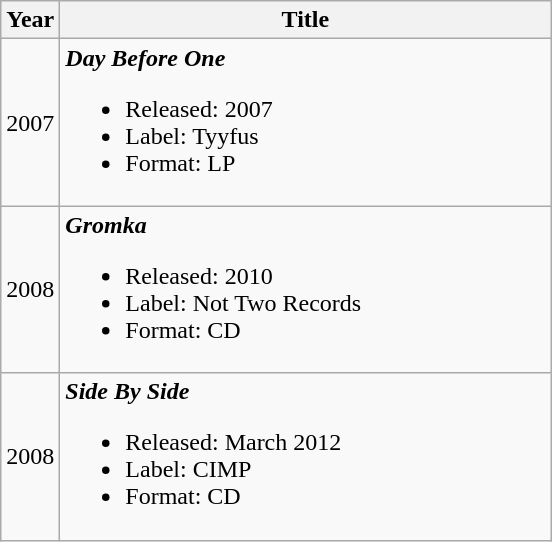<table class="wikitable">
<tr>
<th>Year</th>
<th style="width:225px;">Title</th>
</tr>
<tr>
<td>2007</td>
<td style="width:20em"><strong><em>Day Before One</em></strong><br><ul><li>Released: 2007</li><li>Label: Tyyfus </li><li>Format: LP</li></ul></td>
</tr>
<tr>
<td>2008</td>
<td style="width:20em"><strong><em>Gromka</em></strong><br><ul><li>Released: 2010</li><li>Label: Not Two Records </li><li>Format: CD</li></ul></td>
</tr>
<tr>
<td>2008</td>
<td style="width:20em"><strong><em>Side By Side</em></strong><br><ul><li>Released: March 2012</li><li>Label: CIMP </li><li>Format: CD</li></ul></td>
</tr>
</table>
